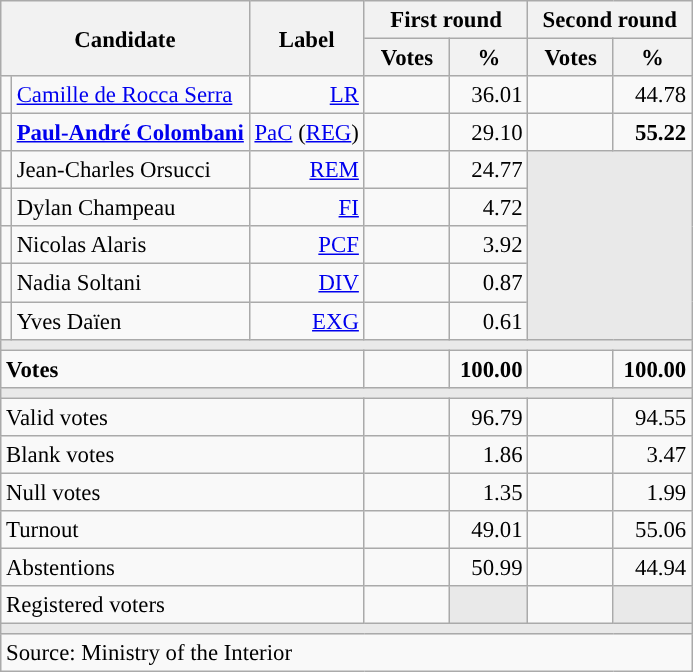<table class="wikitable" style="text-align:right;font-size:95%;">
<tr>
<th rowspan="2" colspan="2">Candidate</th>
<th rowspan="2">Label</th>
<th colspan="2">First round</th>
<th colspan="2">Second round</th>
</tr>
<tr>
<th style="width:50px;">Votes</th>
<th style="width:45px;">%</th>
<th style="width:50px;">Votes</th>
<th style="width:45px;">%</th>
</tr>
<tr>
<td style="color:inherit;background:"></td>
<td style="text-align:left;"><a href='#'>Camille de Rocca Serra</a></td>
<td><a href='#'>LR</a></td>
<td></td>
<td>36.01</td>
<td></td>
<td>44.78</td>
</tr>
<tr>
<td style="color:inherit;background:"></td>
<td style="text-align:left;"><strong><a href='#'>Paul-André Colombani</a></strong></td>
<td><a href='#'>PaC</a> (<a href='#'>REG</a>)</td>
<td></td>
<td>29.10</td>
<td><strong></strong></td>
<td><strong>55.22</strong></td>
</tr>
<tr>
<td style="color:inherit;background:"></td>
<td style="text-align:left;">Jean-Charles Orsucci</td>
<td><a href='#'>REM</a></td>
<td></td>
<td>24.77</td>
<td colspan="2" rowspan="5" style="background:#E9E9E9;"></td>
</tr>
<tr>
<td style="color:inherit;background:"></td>
<td style="text-align:left;">Dylan Champeau</td>
<td><a href='#'>FI</a></td>
<td></td>
<td>4.72</td>
</tr>
<tr>
<td style="color:inherit;background:"></td>
<td style="text-align:left;">Nicolas Alaris</td>
<td><a href='#'>PCF</a></td>
<td></td>
<td>3.92</td>
</tr>
<tr>
<td style="color:inherit;background:"></td>
<td style="text-align:left;">Nadia Soltani</td>
<td><a href='#'>DIV</a></td>
<td></td>
<td>0.87</td>
</tr>
<tr>
<td style="color:inherit;background:"></td>
<td style="text-align:left;">Yves Daïen</td>
<td><a href='#'>EXG</a></td>
<td></td>
<td>0.61</td>
</tr>
<tr>
<td colspan="7" style="background:#E9E9E9;"></td>
</tr>
<tr style="font-weight:bold;">
<td colspan="3" style="text-align:left;">Votes</td>
<td></td>
<td>100.00</td>
<td></td>
<td>100.00</td>
</tr>
<tr>
<td colspan="7" style="background:#E9E9E9;"></td>
</tr>
<tr>
<td colspan="3" style="text-align:left;">Valid votes</td>
<td></td>
<td>96.79</td>
<td></td>
<td>94.55</td>
</tr>
<tr>
<td colspan="3" style="text-align:left;">Blank votes</td>
<td></td>
<td>1.86</td>
<td></td>
<td>3.47</td>
</tr>
<tr>
<td colspan="3" style="text-align:left;">Null votes</td>
<td></td>
<td>1.35</td>
<td></td>
<td>1.99</td>
</tr>
<tr>
<td colspan="3" style="text-align:left;">Turnout</td>
<td></td>
<td>49.01</td>
<td></td>
<td>55.06</td>
</tr>
<tr>
<td colspan="3" style="text-align:left;">Abstentions</td>
<td></td>
<td>50.99</td>
<td></td>
<td>44.94</td>
</tr>
<tr>
<td colspan="3" style="text-align:left;">Registered voters</td>
<td></td>
<td style="background:#E9E9E9;"></td>
<td></td>
<td style="background:#E9E9E9;"></td>
</tr>
<tr>
<td colspan="7" style="background:#E9E9E9;"></td>
</tr>
<tr>
<td colspan="7" style="text-align:left;">Source: Ministry of the Interior<br></td>
</tr>
</table>
